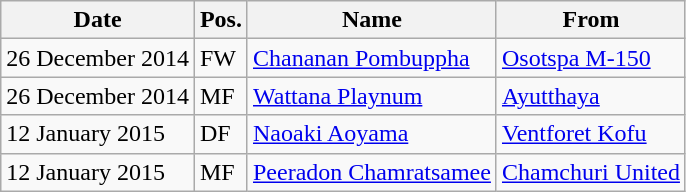<table class="wikitable">
<tr>
<th>Date</th>
<th>Pos.</th>
<th>Name</th>
<th>From</th>
</tr>
<tr>
<td>26 December 2014</td>
<td>FW</td>
<td> <a href='#'>Chananan Pombuppha</a></td>
<td> <a href='#'>Osotspa M-150</a></td>
</tr>
<tr>
<td>26 December 2014</td>
<td>MF</td>
<td> <a href='#'>Wattana Playnum</a></td>
<td> <a href='#'>Ayutthaya</a></td>
</tr>
<tr>
<td>12 January 2015</td>
<td>DF</td>
<td> <a href='#'>Naoaki Aoyama</a></td>
<td> <a href='#'>Ventforet Kofu</a></td>
</tr>
<tr>
<td>12 January 2015</td>
<td>MF</td>
<td> <a href='#'>Peeradon Chamratsamee</a></td>
<td> <a href='#'>Chamchuri United</a></td>
</tr>
</table>
